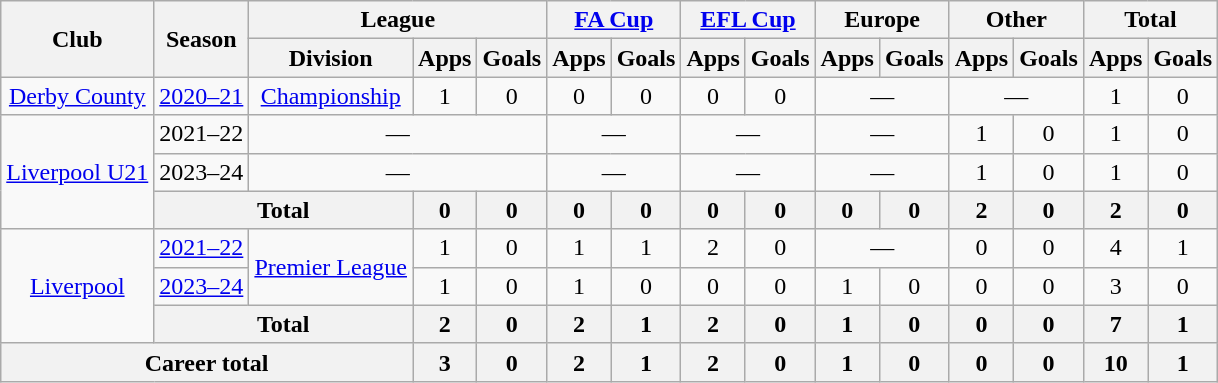<table class="wikitable" style="text-align:center">
<tr>
<th rowspan="2">Club</th>
<th rowspan="2">Season</th>
<th colspan="3">League</th>
<th colspan="2"><a href='#'>FA Cup</a></th>
<th colspan="2"><a href='#'>EFL Cup</a></th>
<th colspan="2">Europe</th>
<th colspan="2">Other</th>
<th colspan="2">Total</th>
</tr>
<tr>
<th>Division</th>
<th>Apps</th>
<th>Goals</th>
<th>Apps</th>
<th>Goals</th>
<th>Apps</th>
<th>Goals</th>
<th>Apps</th>
<th>Goals</th>
<th>Apps</th>
<th>Goals</th>
<th>Apps</th>
<th>Goals</th>
</tr>
<tr>
<td><a href='#'>Derby County</a></td>
<td><a href='#'>2020–21</a></td>
<td><a href='#'>Championship</a></td>
<td>1</td>
<td>0</td>
<td>0</td>
<td>0</td>
<td>0</td>
<td>0</td>
<td colspan="2">—</td>
<td colspan="2">—</td>
<td>1</td>
<td>0</td>
</tr>
<tr>
<td rowspan="3"><a href='#'>Liverpool U21</a></td>
<td>2021–22</td>
<td colspan=3>—</td>
<td colspan=2>—</td>
<td colspan=2>—</td>
<td colspan=2>—</td>
<td>1</td>
<td>0</td>
<td>1</td>
<td>0</td>
</tr>
<tr>
<td>2023–24</td>
<td colspan=3>—</td>
<td colspan=2>—</td>
<td colspan=2>—</td>
<td colspan=2>—</td>
<td>1</td>
<td>0</td>
<td>1</td>
<td>0</td>
</tr>
<tr>
<th colspan="2">Total</th>
<th>0</th>
<th>0</th>
<th>0</th>
<th>0</th>
<th>0</th>
<th>0</th>
<th>0</th>
<th>0</th>
<th>2</th>
<th>0</th>
<th>2</th>
<th>0</th>
</tr>
<tr>
<td rowspan="3"><a href='#'>Liverpool</a></td>
<td><a href='#'>2021–22</a></td>
<td rowspan="2"><a href='#'>Premier League</a></td>
<td>1</td>
<td>0</td>
<td>1</td>
<td>1</td>
<td>2</td>
<td>0</td>
<td colspan="2">—</td>
<td>0</td>
<td>0</td>
<td>4</td>
<td>1</td>
</tr>
<tr>
<td><a href='#'>2023–24</a></td>
<td>1</td>
<td>0</td>
<td>1</td>
<td>0</td>
<td>0</td>
<td>0</td>
<td>1</td>
<td>0</td>
<td>0</td>
<td>0</td>
<td>3</td>
<td>0</td>
</tr>
<tr>
<th colspan="2">Total</th>
<th>2</th>
<th>0</th>
<th>2</th>
<th>1</th>
<th>2</th>
<th>0</th>
<th>1</th>
<th>0</th>
<th>0</th>
<th>0</th>
<th>7</th>
<th>1</th>
</tr>
<tr>
<th colspan="3">Career total</th>
<th>3</th>
<th>0</th>
<th>2</th>
<th>1</th>
<th>2</th>
<th>0</th>
<th>1</th>
<th>0</th>
<th>0</th>
<th>0</th>
<th>10</th>
<th>1</th>
</tr>
</table>
